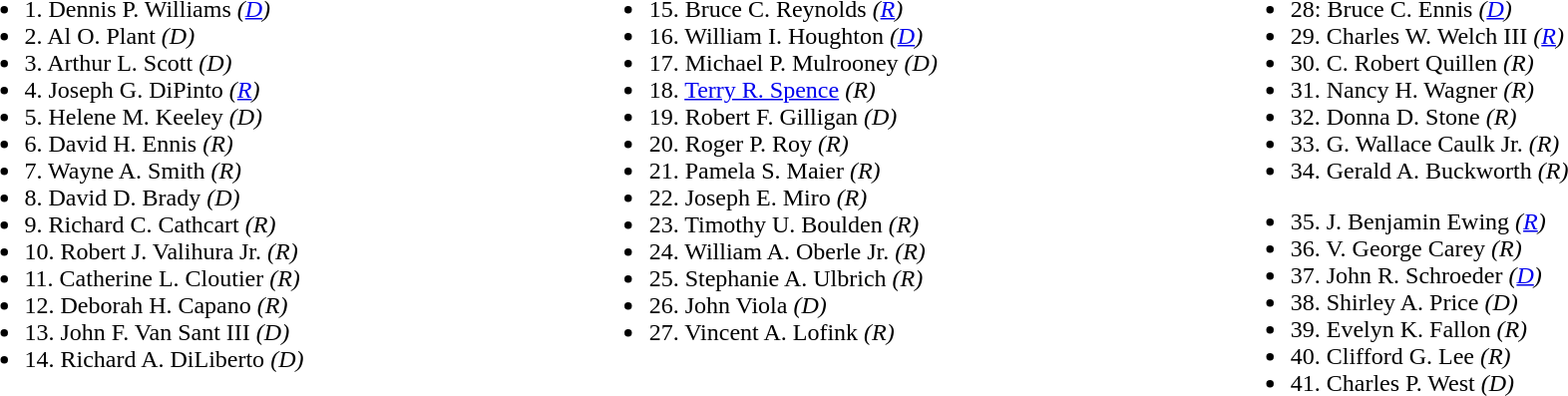<table width=100%>
<tr valign=top>
<td><br><ul><li>1. Dennis P. Williams <em>(<a href='#'>D</a>)</em></li><li>2. Al O. Plant <em>(D)</em></li><li>3. Arthur L. Scott <em>(D)</em></li><li>4. Joseph G. DiPinto <em>(<a href='#'>R</a>)</em></li><li>5. Helene M. Keeley <em>(D)</em></li><li>6. David H. Ennis <em>(R)</em></li><li>7. Wayne A. Smith <em>(R)</em></li><li>8. David D. Brady <em>(D)</em></li><li>9. Richard C. Cathcart <em>(R)</em></li><li>10. Robert J. Valihura Jr. <em>(R)</em></li><li>11. Catherine L. Cloutier <em>(R)</em></li><li>12. Deborah H. Capano <em>(R)</em></li><li>13. John F. Van Sant III <em>(D)</em></li><li>14. Richard A. DiLiberto <em>(D)</em></li></ul></td>
<td><br><ul><li>15. Bruce C. Reynolds <em>(<a href='#'>R</a>)</em></li><li>16. William I. Houghton <em>(<a href='#'>D</a>)</em></li><li>17. Michael P. Mulrooney <em>(D)</em></li><li>18. <a href='#'>Terry R. Spence</a> <em>(R)</em></li><li>19. Robert F. Gilligan <em>(D)</em></li><li>20. Roger P. Roy <em>(R)</em></li><li>21. Pamela S. Maier <em>(R)</em></li><li>22. Joseph E. Miro <em>(R)</em></li><li>23. Timothy U. Boulden <em>(R)</em></li><li>24. William A. Oberle Jr. <em>(R)</em></li><li>25. Stephanie A. Ulbrich <em>(R)</em></li><li>26. John Viola <em>(D)</em></li><li>27. Vincent A. Lofink <em>(R)</em></li></ul></td>
<td><br><ul><li>28: Bruce C. Ennis <em>(<a href='#'>D</a>)</em></li><li>29. Charles W. Welch III <em>(<a href='#'>R</a>)</em></li><li>30. C. Robert Quillen <em>(R)</em></li><li>31. Nancy H. Wagner <em>(R)</em></li><li>32. Donna D. Stone <em>(R)</em></li><li>33. G. Wallace Caulk Jr. <em>(R)</em></li><li>34. Gerald A. Buckworth <em>(R)</em></li></ul><ul><li>35. J. Benjamin Ewing <em>(<a href='#'>R</a>)</em></li><li>36. V. George Carey <em>(R)</em></li><li>37. John R. Schroeder <em>(<a href='#'>D</a>)</em></li><li>38. Shirley A. Price <em>(D)</em></li><li>39. Evelyn K. Fallon <em>(R)</em></li><li>40. Clifford G. Lee <em>(R)</em></li><li>41. Charles P. West <em>(D)</em></li></ul></td>
</tr>
</table>
